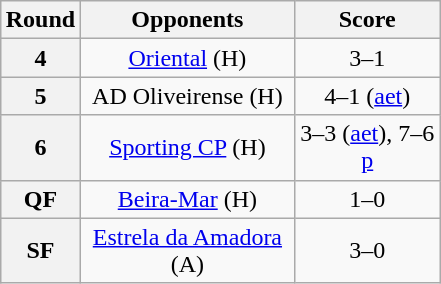<table class="wikitable plainrowheaders" style="text-align:center;margin-left:1em;float:right">
<tr>
<th scope="col" style="width:25px;">Round</th>
<th scope="col" style="width:135px;">Opponents</th>
<th scope="col" style="width:90px;">Score</th>
</tr>
<tr>
<th scope=row style="text-align:center">4</th>
<td><a href='#'>Oriental</a> (H)</td>
<td>3–1</td>
</tr>
<tr>
<th scope=row style="text-align:center">5</th>
<td>AD Oliveirense (H)</td>
<td>4–1 (<a href='#'>aet</a>)</td>
</tr>
<tr>
<th scope=row style="text-align:center">6</th>
<td><a href='#'>Sporting CP</a> (H)</td>
<td>3–3 (<a href='#'>aet</a>), 7–6 <a href='#'>p</a></td>
</tr>
<tr>
<th scope=row style="text-align:center">QF</th>
<td><a href='#'>Beira-Mar</a> (H)</td>
<td>1–0</td>
</tr>
<tr>
<th scope=row style="text-align:center">SF</th>
<td><a href='#'>Estrela da Amadora</a> (A)</td>
<td>3–0</td>
</tr>
</table>
